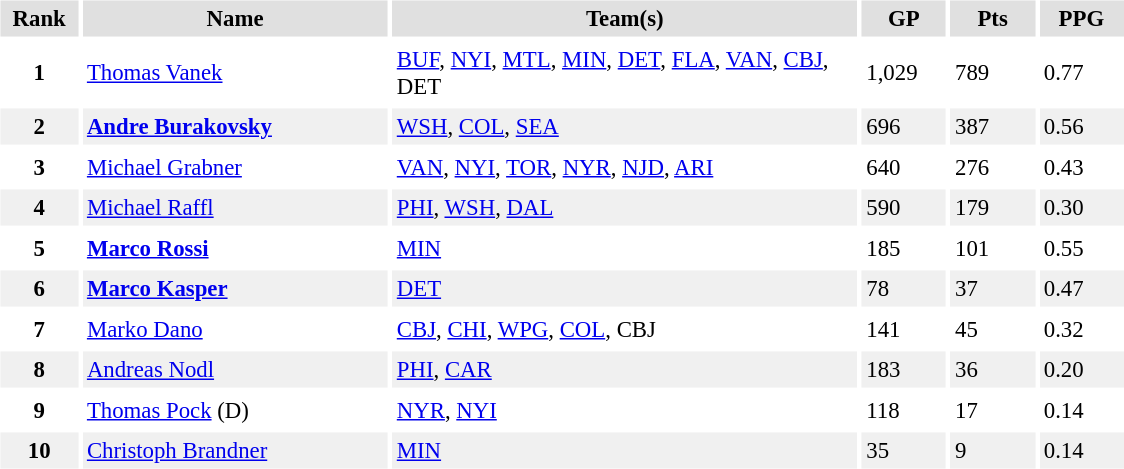<table id="Table3" cellspacing="3" cellpadding="3" style="font-size:95%;">
<tr style="text-align:center; background:#e0e0e0">
<th style="width:3em;">Rank</th>
<th style="width:13em;">Name</th>
<th style="width:20em;">Team(s)</th>
<th style="width:3.3em;">GP</th>
<th style="width:3.3em;">Pts</th>
<th style="width:3.3em;">PPG</th>
</tr>
<tr>
<th>1</th>
<td><a href='#'>Thomas Vanek</a></td>
<td><a href='#'>BUF</a>, <a href='#'>NYI</a>, <a href='#'>MTL</a>, <a href='#'>MIN</a>, <a href='#'>DET</a>, <a href='#'>FLA</a>, <a href='#'>VAN</a>, <a href='#'>CBJ</a>, DET</td>
<td>1,029</td>
<td>789</td>
<td>0.77</td>
</tr>
<tr style="background:#f0f0f0;">
<th>2</th>
<td><strong><a href='#'>Andre Burakovsky</a></strong></td>
<td><a href='#'>WSH</a>, <a href='#'>COL</a>, <a href='#'>SEA</a></td>
<td>696</td>
<td>387</td>
<td>0.56</td>
</tr>
<tr>
<th>3</th>
<td><a href='#'>Michael Grabner</a></td>
<td><a href='#'>VAN</a>, <a href='#'>NYI</a>, <a href='#'>TOR</a>, <a href='#'>NYR</a>, <a href='#'>NJD</a>, <a href='#'>ARI</a></td>
<td>640</td>
<td>276</td>
<td>0.43</td>
</tr>
<tr style="background:#f0f0f0;">
<th>4</th>
<td><a href='#'>Michael Raffl</a></td>
<td><a href='#'>PHI</a>, <a href='#'>WSH</a>, <a href='#'>DAL</a></td>
<td>590</td>
<td>179</td>
<td>0.30</td>
</tr>
<tr>
<th>5</th>
<td><strong><a href='#'>Marco Rossi</a></strong></td>
<td><a href='#'>MIN</a></td>
<td>185</td>
<td>101</td>
<td>0.55</td>
</tr>
<tr style="background:#f0f0f0;">
<th>6</th>
<td><strong><a href='#'>Marco Kasper</a></strong></td>
<td><a href='#'>DET</a></td>
<td>78</td>
<td>37</td>
<td>0.47</td>
</tr>
<tr>
<th>7</th>
<td><a href='#'>Marko Dano</a></td>
<td><a href='#'>CBJ</a>, <a href='#'>CHI</a>, <a href='#'>WPG</a>, <a href='#'>COL</a>, CBJ</td>
<td>141</td>
<td>45</td>
<td>0.32</td>
</tr>
<tr style="background:#f0f0f0;">
<th>8</th>
<td><a href='#'>Andreas Nodl</a></td>
<td><a href='#'>PHI</a>, <a href='#'>CAR</a></td>
<td>183</td>
<td>36</td>
<td>0.20</td>
</tr>
<tr>
<th>9</th>
<td><a href='#'>Thomas Pock</a> (D)</td>
<td><a href='#'>NYR</a>, <a href='#'>NYI</a></td>
<td>118</td>
<td>17</td>
<td>0.14</td>
</tr>
<tr style="background:#f0f0f0;">
<th>10</th>
<td><a href='#'>Christoph Brandner</a></td>
<td><a href='#'>MIN</a></td>
<td>35</td>
<td>9</td>
<td>0.14</td>
</tr>
</table>
